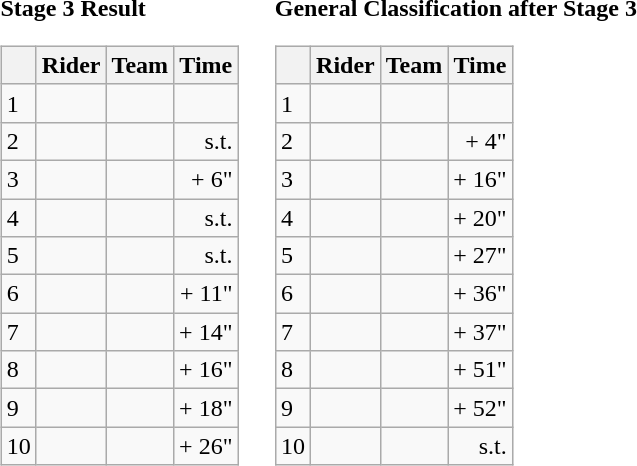<table>
<tr>
<td><strong>Stage 3 Result</strong><br><table class="wikitable">
<tr>
<th></th>
<th>Rider</th>
<th>Team</th>
<th>Time</th>
</tr>
<tr>
<td>1</td>
<td></td>
<td></td>
<td align="right"></td>
</tr>
<tr>
<td>2</td>
<td></td>
<td></td>
<td align="right">s.t.</td>
</tr>
<tr>
<td>3</td>
<td></td>
<td></td>
<td align="right">+ 6"</td>
</tr>
<tr>
<td>4</td>
<td></td>
<td></td>
<td align="right">s.t.</td>
</tr>
<tr>
<td>5</td>
<td></td>
<td></td>
<td align="right">s.t.</td>
</tr>
<tr>
<td>6</td>
<td></td>
<td></td>
<td align="right">+ 11"</td>
</tr>
<tr>
<td>7</td>
<td></td>
<td></td>
<td align="right">+ 14"</td>
</tr>
<tr>
<td>8</td>
<td></td>
<td></td>
<td align="right">+ 16"</td>
</tr>
<tr>
<td>9</td>
<td>  </td>
<td></td>
<td align="right">+ 18"</td>
</tr>
<tr>
<td>10</td>
<td></td>
<td></td>
<td align="right">+ 26"</td>
</tr>
</table>
</td>
<td></td>
<td><strong>General Classification after Stage 3</strong><br><table class="wikitable">
<tr>
<th></th>
<th>Rider</th>
<th>Team</th>
<th>Time</th>
</tr>
<tr>
<td>1</td>
<td> </td>
<td></td>
<td align="right"></td>
</tr>
<tr>
<td>2</td>
<td> </td>
<td></td>
<td align="right">+ 4"</td>
</tr>
<tr>
<td>3</td>
<td></td>
<td></td>
<td align="right">+ 16"</td>
</tr>
<tr>
<td>4</td>
<td></td>
<td></td>
<td align="right">+ 20"</td>
</tr>
<tr>
<td>5</td>
<td></td>
<td></td>
<td align="right">+ 27"</td>
</tr>
<tr>
<td>6</td>
<td></td>
<td></td>
<td align="right">+ 36"</td>
</tr>
<tr>
<td>7</td>
<td></td>
<td></td>
<td align="right">+ 37"</td>
</tr>
<tr>
<td>8</td>
<td></td>
<td></td>
<td align="right">+ 51"</td>
</tr>
<tr>
<td>9</td>
<td></td>
<td></td>
<td align="right">+ 52"</td>
</tr>
<tr>
<td>10</td>
<td></td>
<td></td>
<td align="right">s.t.</td>
</tr>
</table>
</td>
</tr>
</table>
